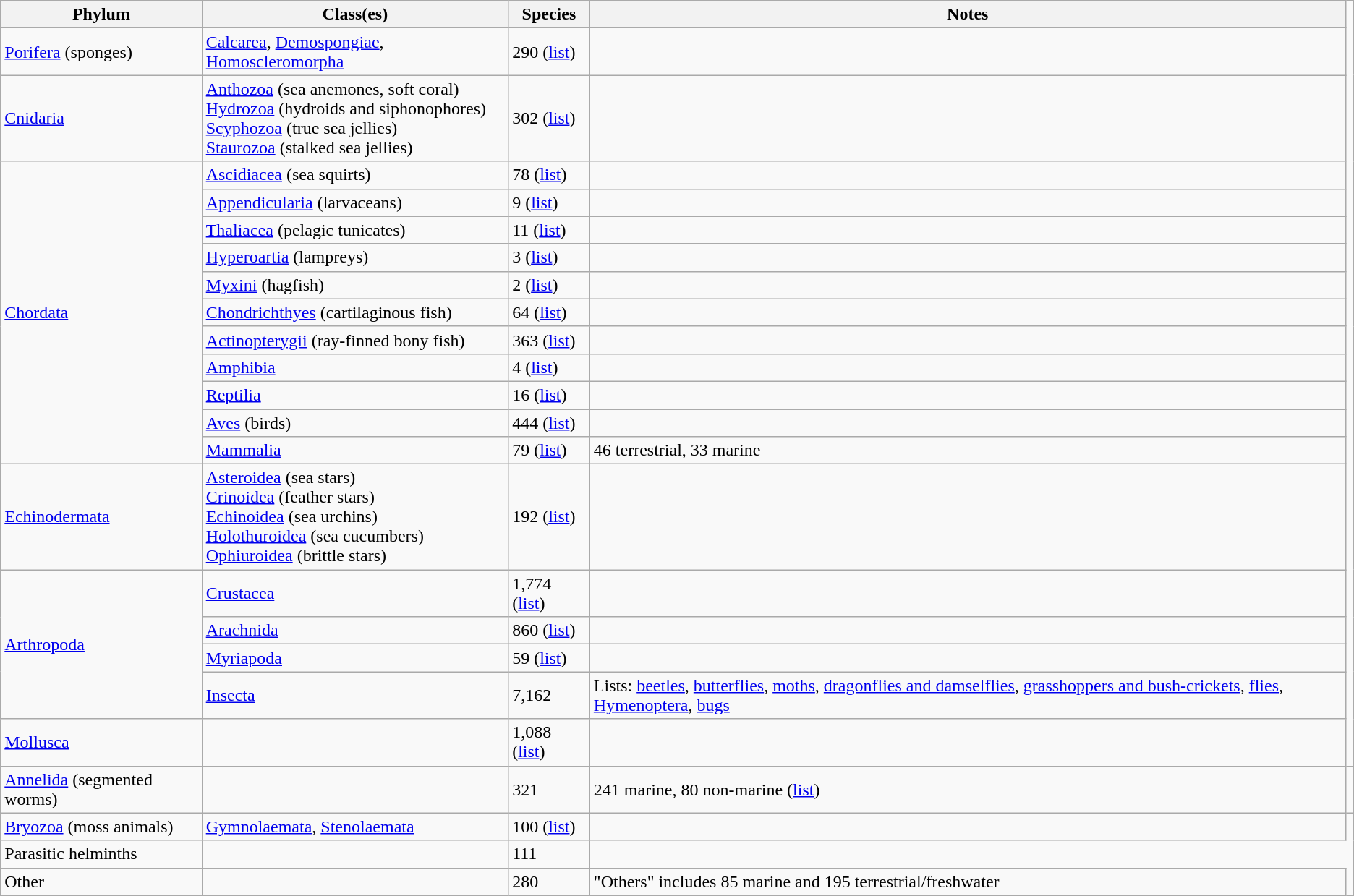<table class="wikitable">
<tr>
<th>Phylum</th>
<th>Class(es)</th>
<th>Species</th>
<th>Notes</th>
</tr>
<tr>
<td><a href='#'>Porifera</a> (sponges)</td>
<td><a href='#'>Calcarea</a>, <a href='#'>Demospongiae</a>, <a href='#'>Homoscleromorpha</a></td>
<td>290 (<a href='#'>list</a>)</td>
<td></td>
</tr>
<tr>
<td><a href='#'>Cnidaria</a></td>
<td><a href='#'>Anthozoa</a> (sea anemones, soft coral)<br><a href='#'>Hydrozoa</a> (hydroids and siphonophores)<br><a href='#'>Scyphozoa</a> (true sea jellies)<br><a href='#'>Staurozoa</a> (stalked sea jellies)</td>
<td>302 (<a href='#'>list</a>)</td>
<td></td>
</tr>
<tr>
<td rowspan="11"><a href='#'>Chordata</a></td>
<td><a href='#'>Ascidiacea</a> (sea squirts)</td>
<td>78 (<a href='#'>list</a>)</td>
<td></td>
</tr>
<tr>
<td><a href='#'>Appendicularia</a> (larvaceans)</td>
<td>9 (<a href='#'>list</a>)</td>
<td></td>
</tr>
<tr>
<td><a href='#'>Thaliacea</a> (pelagic tunicates)</td>
<td>11 (<a href='#'>list</a>)</td>
<td></td>
</tr>
<tr>
<td><a href='#'>Hyperoartia</a> (lampreys)</td>
<td>3 (<a href='#'>list</a>)</td>
<td></td>
</tr>
<tr>
<td><a href='#'>Myxini</a> (hagfish)</td>
<td>2 (<a href='#'>list</a>)</td>
<td></td>
</tr>
<tr>
<td><a href='#'>Chondrichthyes</a> (cartilaginous fish)</td>
<td>64 (<a href='#'>list</a>)</td>
<td></td>
</tr>
<tr>
<td><a href='#'>Actinopterygii</a> (ray-finned bony fish)</td>
<td>363 (<a href='#'>list</a>)</td>
<td></td>
</tr>
<tr>
<td><a href='#'>Amphibia</a></td>
<td>4 (<a href='#'>list</a>)</td>
<td></td>
</tr>
<tr>
<td><a href='#'>Reptilia</a></td>
<td>16 (<a href='#'>list</a>)</td>
<td></td>
</tr>
<tr>
<td><a href='#'>Aves</a> (birds)</td>
<td>444 (<a href='#'>list</a>)</td>
<td></td>
</tr>
<tr>
<td><a href='#'>Mammalia</a></td>
<td>79 (<a href='#'>list</a>)</td>
<td>46 terrestrial, 33 marine</td>
</tr>
<tr>
<td><a href='#'>Echinodermata</a></td>
<td><a href='#'>Asteroidea</a> (sea stars)<br><a href='#'>Crinoidea</a> (feather stars)<br><a href='#'>Echinoidea</a> (sea urchins)<br><a href='#'>Holothuroidea</a> (sea cucumbers)<br><a href='#'>Ophiuroidea</a> (brittle stars)</td>
<td>192 (<a href='#'>list</a>)</td>
<td></td>
</tr>
<tr>
<td rowspan="4"><a href='#'>Arthropoda</a></td>
<td><a href='#'>Crustacea</a></td>
<td>1,774 (<a href='#'>list</a>)</td>
<td></td>
</tr>
<tr>
<td><a href='#'>Arachnida</a></td>
<td>860 (<a href='#'>list</a>)</td>
<td></td>
</tr>
<tr>
<td><a href='#'>Myriapoda</a></td>
<td>59 (<a href='#'>list</a>)</td>
<td></td>
</tr>
<tr>
<td><a href='#'>Insecta</a></td>
<td>7,162</td>
<td>Lists: <a href='#'>beetles</a>, <a href='#'>butterflies</a>, <a href='#'>moths</a>, <a href='#'>dragonflies and damselflies</a>, <a href='#'>grasshoppers and bush-crickets</a>, <a href='#'>flies</a>, <a href='#'>Hymenoptera</a>, <a href='#'>bugs</a></td>
</tr>
<tr>
<td><a href='#'>Mollusca</a></td>
<td></td>
<td>1,088 (<a href='#'>list</a>)</td>
<td></td>
</tr>
<tr>
<td><a href='#'>Annelida</a> (segmented worms)</td>
<td></td>
<td>321</td>
<td>241 marine, 80 non-marine (<a href='#'>list</a>)</td>
<td></td>
</tr>
<tr>
<td><a href='#'>Bryozoa</a> (moss animals)</td>
<td><a href='#'>Gymnolaemata</a>, <a href='#'>Stenolaemata</a></td>
<td>100 (<a href='#'>list</a>)</td>
<td></td>
</tr>
<tr>
<td>Parasitic helminths</td>
<td></td>
<td>111</td>
</tr>
<tr>
<td>Other</td>
<td></td>
<td>280</td>
<td>"Others" includes 85 marine and 195 terrestrial/freshwater</td>
</tr>
</table>
